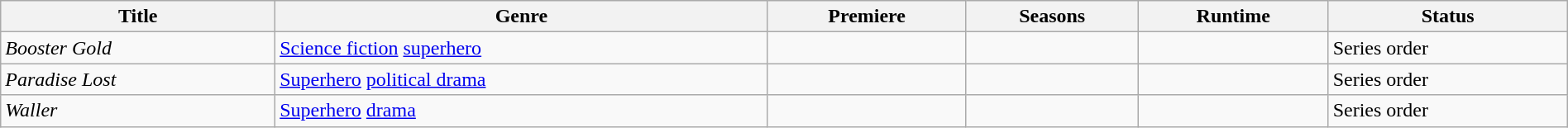<table class="wikitable sortable" style="width:100%;">
<tr>
<th>Title</th>
<th>Genre</th>
<th>Premiere</th>
<th>Seasons</th>
<th>Runtime</th>
<th>Status</th>
</tr>
<tr>
<td><em>Booster Gold</em></td>
<td><a href='#'>Science fiction</a> <a href='#'>superhero</a></td>
<td></td>
<td></td>
<td></td>
<td>Series order</td>
</tr>
<tr>
<td><em>Paradise Lost</em></td>
<td><a href='#'>Superhero</a> <a href='#'>political drama</a></td>
<td></td>
<td></td>
<td></td>
<td>Series order</td>
</tr>
<tr>
<td><em>Waller</em></td>
<td><a href='#'>Superhero</a> <a href='#'>drama</a></td>
<td></td>
<td></td>
<td></td>
<td>Series order</td>
</tr>
</table>
